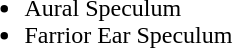<table>
<tr>
<td valign="top"><br><ul><li>Aural Speculum</li><li>Farrior Ear Speculum</li></ul></td>
<td valign="top"></td>
</tr>
</table>
